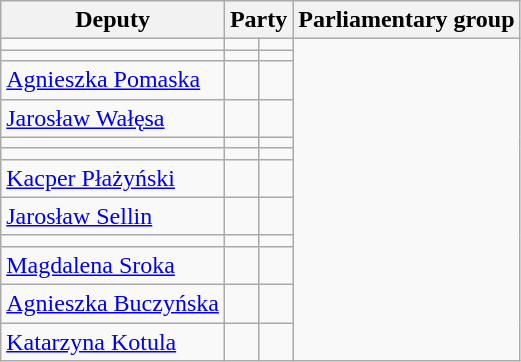<table class="wikitable">
<tr>
<th>Deputy</th>
<th colspan="2">Party</th>
<th colspan="2">Parliamentary group</th>
</tr>
<tr>
<td></td>
<td></td>
<td></td>
</tr>
<tr>
<td></td>
<td></td>
<td></td>
</tr>
<tr>
<td><a href='#'>Agnieszka Pomaska</a></td>
<td></td>
<td></td>
</tr>
<tr>
<td><a href='#'>Jarosław Wałęsa</a></td>
<td></td>
<td></td>
</tr>
<tr>
<td></td>
<td></td>
<td></td>
</tr>
<tr>
<td></td>
<td></td>
<td></td>
</tr>
<tr>
<td><a href='#'>Kacper Płażyński</a></td>
<td></td>
<td></td>
</tr>
<tr>
<td><a href='#'>Jarosław Sellin</a></td>
<td></td>
<td></td>
</tr>
<tr>
<td></td>
<td></td>
<td></td>
</tr>
<tr>
<td><a href='#'>Magdalena Sroka</a></td>
<td></td>
<td></td>
</tr>
<tr>
<td><a href='#'>Agnieszka Buczyńska</a></td>
<td></td>
<td></td>
</tr>
<tr>
<td><a href='#'>Katarzyna Kotula</a></td>
<td></td>
<td></td>
</tr>
</table>
